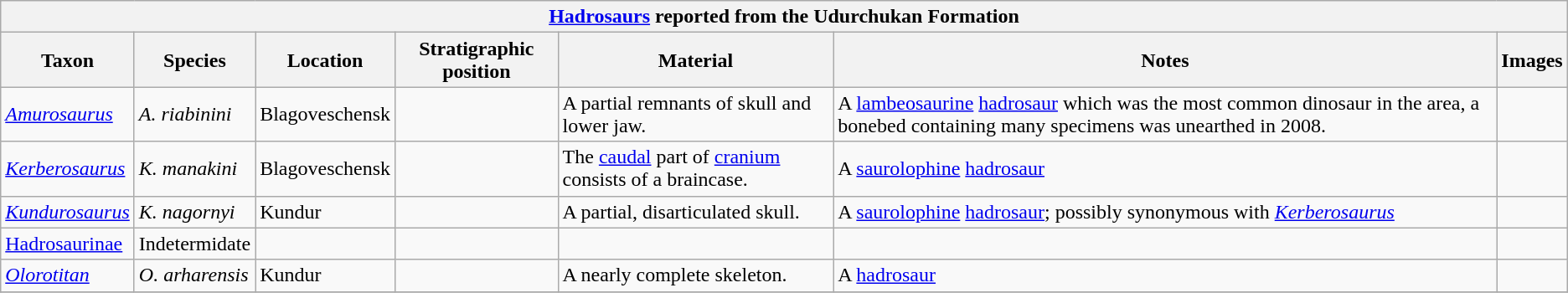<table class="wikitable" align="center">
<tr>
<th colspan="7" align="center"><strong><a href='#'>Hadrosaurs</a> reported from the Udurchukan Formation</strong></th>
</tr>
<tr>
<th>Taxon</th>
<th>Species</th>
<th>Location</th>
<th>Stratigraphic position</th>
<th>Material</th>
<th>Notes</th>
<th>Images</th>
</tr>
<tr>
<td><em><a href='#'>Amurosaurus</a></em></td>
<td><em>A. riabinini</em></td>
<td>Blagoveschensk</td>
<td></td>
<td>A partial remnants of skull and lower jaw.</td>
<td>A <a href='#'>lambeosaurine</a> <a href='#'>hadrosaur</a> which was the most common dinosaur in the area, a bonebed containing many specimens was unearthed in 2008.</td>
<td></td>
</tr>
<tr>
<td><em><a href='#'>Kerberosaurus</a></em></td>
<td><em>K. manakini</em></td>
<td>Blagoveschensk</td>
<td></td>
<td>The <a href='#'>caudal</a> part of <a href='#'>cranium</a> consists of a braincase.</td>
<td>A <a href='#'>saurolophine</a> <a href='#'>hadrosaur</a></td>
<td></td>
</tr>
<tr>
<td><em><a href='#'>Kundurosaurus</a></em></td>
<td><em>K. nagornyi</em></td>
<td>Kundur</td>
<td></td>
<td>A partial, disarticulated skull.</td>
<td>A <a href='#'>saurolophine</a> <a href='#'>hadrosaur</a>; possibly synonymous with <em><a href='#'>Kerberosaurus</a></em></td>
<td></td>
</tr>
<tr>
<td><a href='#'>Hadrosaurinae</a></td>
<td>Indetermidate</td>
<td></td>
<td></td>
<td></td>
<td></td>
<td></td>
</tr>
<tr>
<td><em><a href='#'>Olorotitan</a></em></td>
<td><em>O. arharensis</em></td>
<td>Kundur</td>
<td></td>
<td>A nearly complete skeleton.</td>
<td>A <a href='#'>hadrosaur</a></td>
<td></td>
</tr>
<tr>
</tr>
</table>
